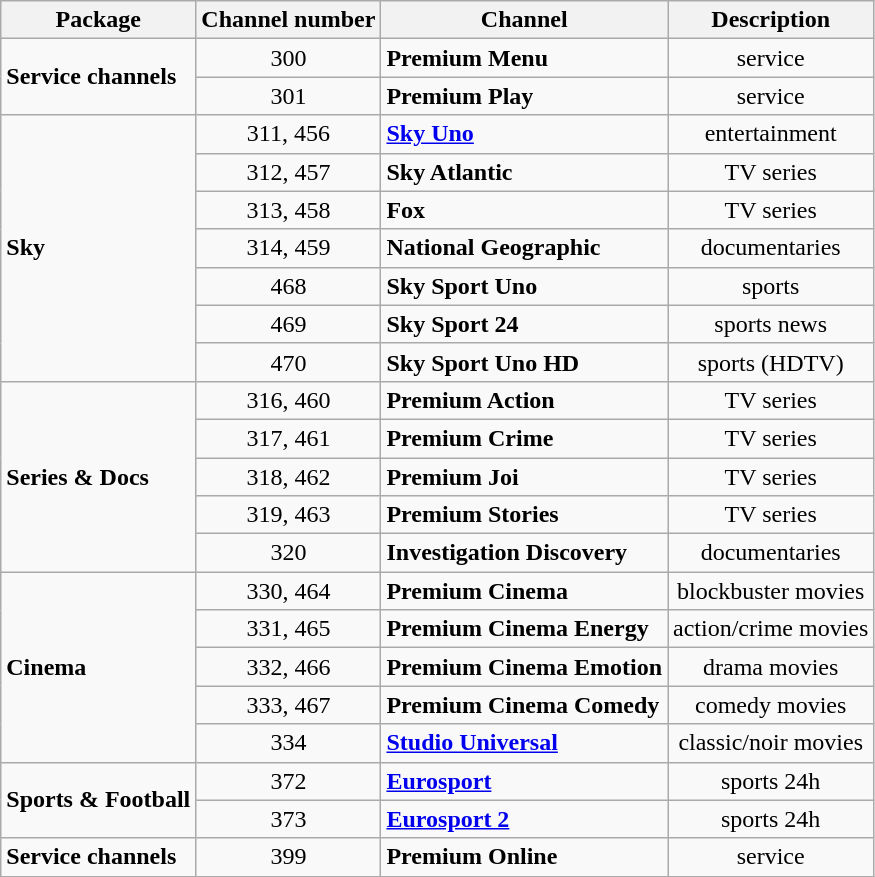<table class="wikitable">
<tr>
<th>Package</th>
<th>Channel number</th>
<th>Channel</th>
<th>Description</th>
</tr>
<tr>
<td rowspan="2"><strong>Service channels</strong></td>
<td align=center>300</td>
<td><strong>Premium Menu</strong></td>
<td align=center>service</td>
</tr>
<tr>
<td align=center>301</td>
<td><strong>Premium Play</strong></td>
<td align=center>service</td>
</tr>
<tr>
<td rowspan="7"><strong>Sky</strong></td>
<td align=center>311, 456</td>
<td><strong><a href='#'>Sky Uno</a></strong></td>
<td align=center>entertainment</td>
</tr>
<tr>
<td align=center>312, 457</td>
<td><strong>Sky Atlantic</strong></td>
<td align=center>TV series</td>
</tr>
<tr>
<td align=center>313, 458</td>
<td><strong>Fox</strong></td>
<td align=center>TV series</td>
</tr>
<tr>
<td align=center>314, 459</td>
<td><strong>National Geographic</strong></td>
<td align=center>documentaries</td>
</tr>
<tr>
<td align=center>468</td>
<td><strong>Sky Sport Uno</strong></td>
<td align=center>sports</td>
</tr>
<tr>
<td align=center>469</td>
<td><strong>Sky Sport 24</strong></td>
<td align=center>sports news</td>
</tr>
<tr>
<td align=center>470</td>
<td><strong>Sky Sport Uno HD</strong></td>
<td align=center>sports (HDTV)</td>
</tr>
<tr>
<td rowspan="5"><strong>Series & Docs</strong></td>
<td align="center">316, 460</td>
<td><strong>Premium Action</strong></td>
<td align="center">TV series</td>
</tr>
<tr>
<td align=center>317, 461</td>
<td><strong>Premium Crime</strong></td>
<td align=center>TV series</td>
</tr>
<tr>
<td align=center>318, 462</td>
<td><strong>Premium Joi</strong></td>
<td align=center>TV series</td>
</tr>
<tr>
<td align=center>319, 463</td>
<td><strong>Premium Stories</strong></td>
<td align=center>TV series</td>
</tr>
<tr>
<td align=center>320</td>
<td><strong>Investigation Discovery</strong></td>
<td align=center>documentaries</td>
</tr>
<tr>
<td rowspan="5"><strong>Cinema</strong></td>
<td align="center">330, 464</td>
<td><strong>Premium Cinema</strong></td>
<td align="center">blockbuster movies</td>
</tr>
<tr>
<td align=center>331, 465</td>
<td><strong>Premium Cinema Energy</strong></td>
<td align=center>action/crime movies</td>
</tr>
<tr>
<td align=center>332, 466</td>
<td><strong>Premium Cinema Emotion</strong></td>
<td align=center>drama movies</td>
</tr>
<tr>
<td align=center>333, 467</td>
<td><strong>Premium Cinema Comedy</strong></td>
<td align=center>comedy movies</td>
</tr>
<tr>
<td align=center>334</td>
<td><strong><a href='#'>Studio Universal</a></strong></td>
<td align=center>classic/noir movies</td>
</tr>
<tr>
<td rowspan="2"><strong>Sports & Football</strong></td>
<td align="center">372</td>
<td><strong><a href='#'>Eurosport</a></strong></td>
<td align="center">sports 24h</td>
</tr>
<tr>
<td align=center>373</td>
<td><strong><a href='#'>Eurosport 2</a></strong></td>
<td align=center>sports 24h</td>
</tr>
<tr>
<td><strong>Service channels</strong></td>
<td align=center>399</td>
<td><strong>Premium Online</strong></td>
<td align=center>service</td>
</tr>
</table>
